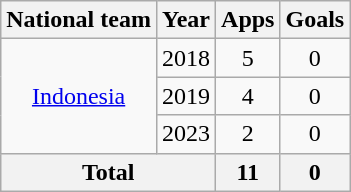<table class=wikitable style=text-align:center>
<tr>
<th>National team</th>
<th>Year</th>
<th>Apps</th>
<th>Goals</th>
</tr>
<tr>
<td rowspan="3"><a href='#'>Indonesia</a></td>
<td>2018</td>
<td>5</td>
<td>0</td>
</tr>
<tr>
<td>2019</td>
<td>4</td>
<td>0</td>
</tr>
<tr>
<td>2023</td>
<td>2</td>
<td>0</td>
</tr>
<tr>
<th colspan=2>Total</th>
<th>11</th>
<th>0</th>
</tr>
</table>
